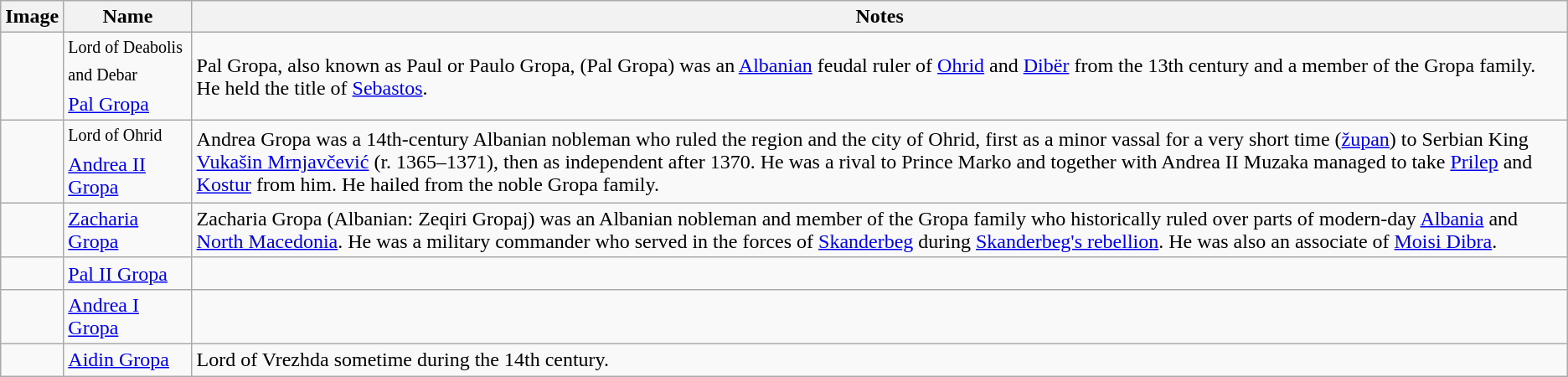<table class="wikitable">
<tr>
<th>Image</th>
<th>Name</th>
<th>Notes</th>
</tr>
<tr>
<td></td>
<td><sup>Lord of Deabolis and Debar</sup><br><a href='#'>Pal Gropa</a></td>
<td>Pal Gropa, also known as Paul or Paulo Gropa, (Pal Gropa) was an <a href='#'>Albanian</a> feudal ruler of <a href='#'>Ohrid</a> and <a href='#'>Dibër</a> from the 13th century and a member of the Gropa family. He held the title of <a href='#'>Sebastos</a>.</td>
</tr>
<tr>
<td></td>
<td><sup>Lord of Ohrid</sup><br><a href='#'>Andrea II Gropa</a></td>
<td>Andrea Gropa was a 14th-century Albanian nobleman who ruled the region and the city of Ohrid, first as a minor vassal for a very short time (<a href='#'>župan</a>) to Serbian King <a href='#'>Vukašin Mrnjavčević</a> (r. 1365–1371), then as independent after 1370. He was a rival to Prince Marko and together with Andrea II Muzaka managed to take <a href='#'>Prilep</a> and <a href='#'>Kostur</a> from him. He hailed from the noble Gropa family.</td>
</tr>
<tr>
<td></td>
<td><a href='#'>Zacharia Gropa</a></td>
<td>Zacharia Gropa (Albanian: Zeqiri Gropaj) was an Albanian nobleman and member of the Gropa family who historically ruled over parts of modern-day <a href='#'>Albania</a> and <a href='#'>North Macedonia</a>. He was a military commander who served in the forces of <a href='#'>Skanderbeg</a> during <a href='#'>Skanderbeg's rebellion</a>. He was also an associate of <a href='#'>Moisi Dibra</a>.</td>
</tr>
<tr>
<td></td>
<td><a href='#'>Pal II Gropa</a></td>
<td></td>
</tr>
<tr>
<td></td>
<td><a href='#'>Andrea I Gropa</a></td>
<td></td>
</tr>
<tr>
<td></td>
<td><a href='#'>Aidin Gropa</a></td>
<td>Lord of Vrezhda sometime during the 14th century.</td>
</tr>
</table>
